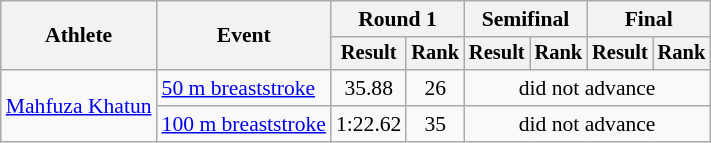<table class=wikitable style="font-size:90%">
<tr>
<th rowspan="2">Athlete</th>
<th rowspan="2">Event</th>
<th colspan="2">Round 1</th>
<th colspan="2">Semifinal</th>
<th colspan="2">Final</th>
</tr>
<tr style="font-size:95%">
<th>Result</th>
<th>Rank</th>
<th>Result</th>
<th>Rank</th>
<th>Result</th>
<th>Rank</th>
</tr>
<tr align=center>
<td align=left rowspan="2"><a href='#'>Mahfuza Khatun</a></td>
<td align=left><a href='#'>50 m breaststroke</a></td>
<td>35.88</td>
<td>26</td>
<td colspan=4>did not advance</td>
</tr>
<tr align=center>
<td align=left><a href='#'>100 m breaststroke</a></td>
<td>1:22.62</td>
<td>35</td>
<td colspan=4>did not advance</td>
</tr>
</table>
